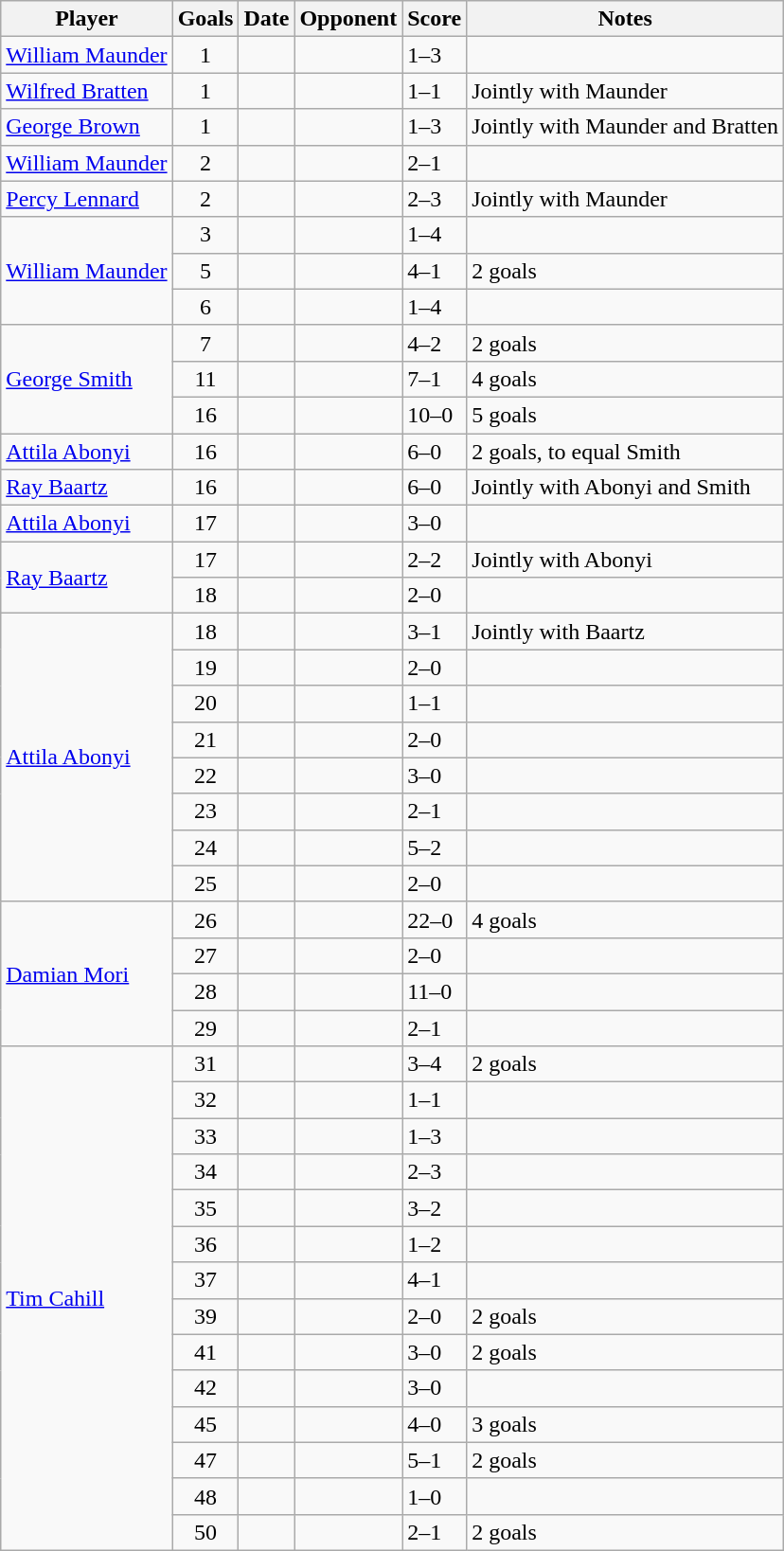<table class="wikitable sortable">
<tr>
<th>Player</th>
<th>Goals</th>
<th>Date</th>
<th>Opponent</th>
<th>Score</th>
<th>Notes</th>
</tr>
<tr>
<td><a href='#'>William Maunder</a></td>
<td align=center>1</td>
<td></td>
<td></td>
<td>1–3</td>
<td></td>
</tr>
<tr>
<td><a href='#'>Wilfred Bratten</a></td>
<td align=center>1</td>
<td></td>
<td></td>
<td>1–1</td>
<td>Jointly with Maunder</td>
</tr>
<tr>
<td><a href='#'>George Brown</a></td>
<td align=center>1</td>
<td></td>
<td></td>
<td>1–3</td>
<td>Jointly with Maunder and Bratten</td>
</tr>
<tr>
<td><a href='#'>William Maunder</a></td>
<td align=center>2</td>
<td></td>
<td></td>
<td>2–1</td>
<td></td>
</tr>
<tr>
<td><a href='#'>Percy Lennard</a></td>
<td align=center>2</td>
<td></td>
<td></td>
<td>2–3</td>
<td>Jointly with Maunder</td>
</tr>
<tr>
<td rowspan="3"><a href='#'>William Maunder</a></td>
<td align=center>3</td>
<td></td>
<td></td>
<td>1–4</td>
<td></td>
</tr>
<tr>
<td align=center>5</td>
<td></td>
<td></td>
<td>4–1</td>
<td>2 goals</td>
</tr>
<tr>
<td align=center>6</td>
<td></td>
<td></td>
<td>1–4</td>
<td></td>
</tr>
<tr>
<td rowspan="3"><a href='#'>George Smith</a></td>
<td align=center>7</td>
<td></td>
<td></td>
<td>4–2</td>
<td>2 goals</td>
</tr>
<tr>
<td align=center>11</td>
<td></td>
<td></td>
<td>7–1</td>
<td>4 goals</td>
</tr>
<tr>
<td align=center>16</td>
<td></td>
<td></td>
<td>10–0</td>
<td>5 goals</td>
</tr>
<tr>
<td><a href='#'>Attila Abonyi</a></td>
<td align=center>16</td>
<td></td>
<td></td>
<td>6–0</td>
<td>2 goals, to equal Smith</td>
</tr>
<tr>
<td><a href='#'>Ray Baartz</a></td>
<td align=center>16</td>
<td></td>
<td></td>
<td>6–0</td>
<td>Jointly with Abonyi and Smith</td>
</tr>
<tr>
<td><a href='#'>Attila Abonyi</a></td>
<td align=center>17</td>
<td></td>
<td></td>
<td>3–0</td>
<td></td>
</tr>
<tr>
<td rowspan="2"><a href='#'>Ray Baartz</a></td>
<td align=center>17</td>
<td></td>
<td></td>
<td>2–2</td>
<td>Jointly with Abonyi</td>
</tr>
<tr>
<td align=center>18</td>
<td></td>
<td></td>
<td>2–0</td>
<td></td>
</tr>
<tr>
<td rowspan="8"><a href='#'>Attila Abonyi</a></td>
<td align=center>18</td>
<td></td>
<td></td>
<td>3–1</td>
<td>Jointly with Baartz</td>
</tr>
<tr>
<td align=center>19</td>
<td></td>
<td></td>
<td>2–0</td>
<td></td>
</tr>
<tr>
<td align=center>20</td>
<td></td>
<td></td>
<td>1–1</td>
<td></td>
</tr>
<tr>
<td align=center>21</td>
<td></td>
<td></td>
<td>2–0</td>
<td></td>
</tr>
<tr>
<td align=center>22</td>
<td></td>
<td></td>
<td>3–0</td>
<td></td>
</tr>
<tr>
<td align=center>23</td>
<td></td>
<td></td>
<td>2–1</td>
<td></td>
</tr>
<tr>
<td align=center>24</td>
<td></td>
<td></td>
<td>5–2</td>
<td></td>
</tr>
<tr>
<td align=center>25</td>
<td></td>
<td></td>
<td>2–0</td>
<td></td>
</tr>
<tr>
<td rowspan="4"><a href='#'>Damian Mori</a></td>
<td align=center>26</td>
<td></td>
<td></td>
<td>22–0</td>
<td>4 goals</td>
</tr>
<tr>
<td align=center>27</td>
<td></td>
<td></td>
<td>2–0</td>
<td></td>
</tr>
<tr>
<td align=center>28</td>
<td></td>
<td></td>
<td>11–0</td>
<td></td>
</tr>
<tr>
<td align=center>29</td>
<td></td>
<td></td>
<td>2–1</td>
<td></td>
</tr>
<tr>
<td rowspan="14"><a href='#'>Tim Cahill</a></td>
<td align=center>31</td>
<td></td>
<td></td>
<td>3–4</td>
<td>2 goals</td>
</tr>
<tr>
<td align=center>32</td>
<td></td>
<td></td>
<td>1–1</td>
<td></td>
</tr>
<tr>
<td align=center>33</td>
<td></td>
<td></td>
<td>1–3</td>
<td></td>
</tr>
<tr>
<td align=center>34</td>
<td></td>
<td></td>
<td>2–3</td>
<td></td>
</tr>
<tr>
<td align=center>35</td>
<td></td>
<td></td>
<td>3–2</td>
<td></td>
</tr>
<tr>
<td align=center>36</td>
<td></td>
<td></td>
<td>1–2</td>
<td></td>
</tr>
<tr>
<td align=center>37</td>
<td></td>
<td></td>
<td>4–1</td>
<td></td>
</tr>
<tr>
<td align=center>39</td>
<td></td>
<td></td>
<td>2–0</td>
<td>2 goals</td>
</tr>
<tr>
<td align=center>41</td>
<td></td>
<td></td>
<td>3–0</td>
<td>2 goals</td>
</tr>
<tr>
<td align=center>42</td>
<td></td>
<td></td>
<td>3–0</td>
<td></td>
</tr>
<tr>
<td align=center>45</td>
<td></td>
<td></td>
<td>4–0</td>
<td>3 goals</td>
</tr>
<tr>
<td align=center>47</td>
<td></td>
<td></td>
<td>5–1</td>
<td>2 goals</td>
</tr>
<tr>
<td align=center>48</td>
<td></td>
<td></td>
<td>1–0</td>
<td></td>
</tr>
<tr>
<td align=center>50</td>
<td></td>
<td></td>
<td>2–1</td>
<td>2 goals</td>
</tr>
</table>
